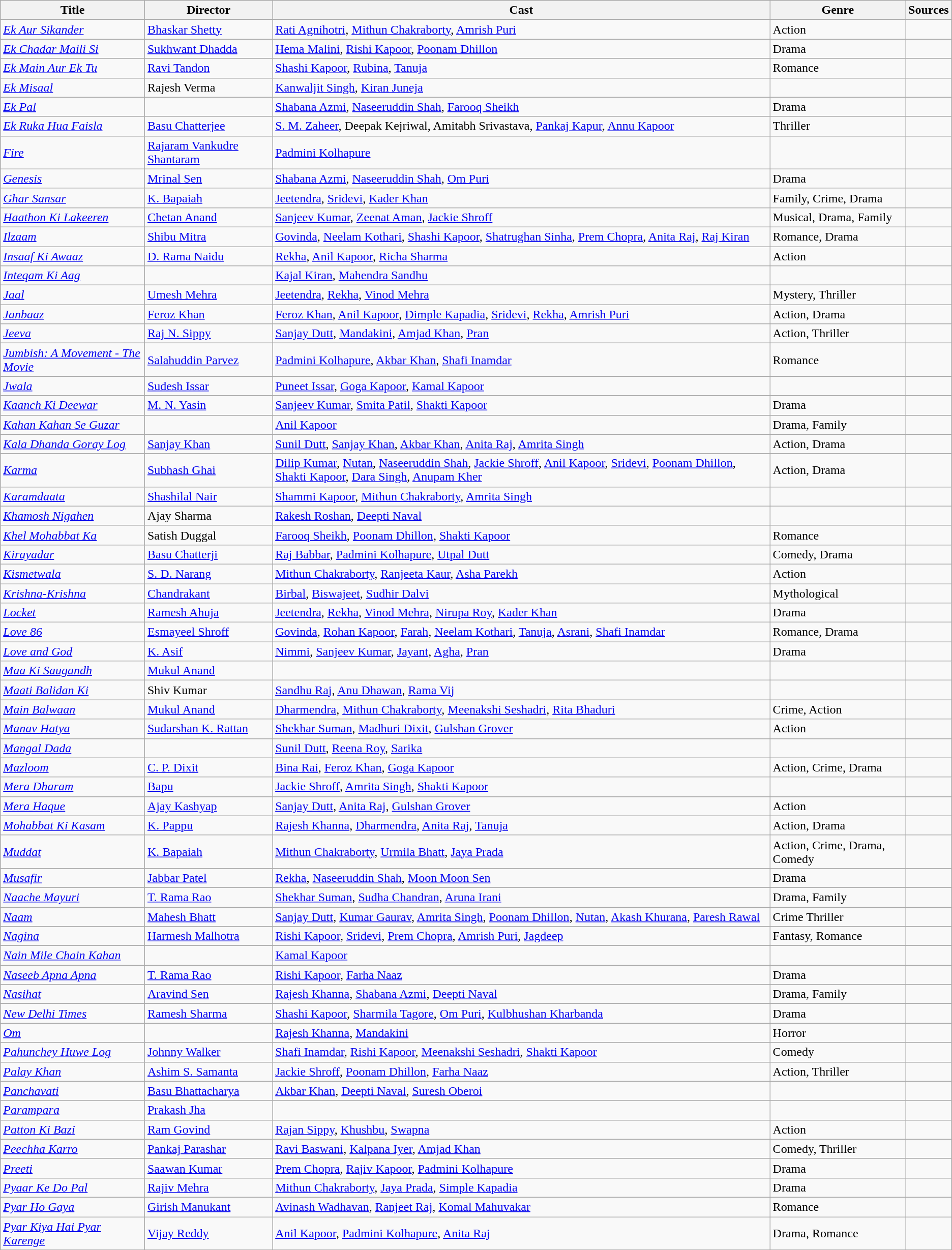<table class="wikitable">
<tr>
<th>Title</th>
<th>Director</th>
<th>Cast</th>
<th>Genre</th>
<th>Sources</th>
</tr>
<tr>
<td><em><a href='#'>Ek Aur Sikander</a></em></td>
<td><a href='#'>Bhaskar Shetty</a></td>
<td><a href='#'>Rati Agnihotri</a>, <a href='#'>Mithun Chakraborty</a>, <a href='#'>Amrish Puri</a></td>
<td>Action</td>
<td></td>
</tr>
<tr>
<td><em><a href='#'>Ek Chadar Maili Si</a></em></td>
<td><a href='#'>Sukhwant Dhadda</a></td>
<td><a href='#'>Hema Malini</a>, <a href='#'>Rishi Kapoor</a>, <a href='#'>Poonam Dhillon</a></td>
<td>Drama</td>
<td></td>
</tr>
<tr>
<td><em><a href='#'>Ek Main Aur Ek Tu</a></em></td>
<td><a href='#'>Ravi Tandon</a></td>
<td><a href='#'>Shashi Kapoor</a>, <a href='#'>Rubina</a>, <a href='#'>Tanuja</a></td>
<td>Romance</td>
<td></td>
</tr>
<tr>
<td><em><a href='#'>Ek Misaal</a></em></td>
<td>Rajesh Verma</td>
<td><a href='#'>Kanwaljit Singh</a>, <a href='#'>Kiran Juneja</a></td>
<td></td>
<td></td>
</tr>
<tr>
<td><em><a href='#'>Ek Pal</a></em></td>
<td></td>
<td><a href='#'>Shabana Azmi</a>, <a href='#'>Naseeruddin Shah</a>, <a href='#'>Farooq Sheikh</a></td>
<td>Drama</td>
<td></td>
</tr>
<tr>
<td><em><a href='#'>Ek Ruka Hua Faisla</a></em></td>
<td><a href='#'>Basu Chatterjee</a></td>
<td><a href='#'>S. M. Zaheer</a>, Deepak Kejriwal, Amitabh Srivastava, <a href='#'>Pankaj Kapur</a>, <a href='#'>Annu Kapoor</a></td>
<td>Thriller</td>
<td></td>
</tr>
<tr>
<td><em><a href='#'>Fire</a></em></td>
<td><a href='#'>Rajaram Vankudre Shantaram</a></td>
<td><a href='#'>Padmini Kolhapure</a></td>
<td></td>
<td></td>
</tr>
<tr>
<td><em><a href='#'>Genesis</a></em></td>
<td><a href='#'>Mrinal Sen</a></td>
<td><a href='#'>Shabana Azmi</a>, <a href='#'>Naseeruddin Shah</a>, <a href='#'>Om Puri</a></td>
<td>Drama</td>
<td></td>
</tr>
<tr>
<td><em><a href='#'>Ghar Sansar</a></em></td>
<td><a href='#'>K. Bapaiah</a></td>
<td><a href='#'>Jeetendra</a>, <a href='#'>Sridevi</a>, <a href='#'>Kader Khan</a></td>
<td>Family, Crime, Drama</td>
<td></td>
</tr>
<tr>
<td><em><a href='#'>Haathon Ki Lakeeren</a></em></td>
<td><a href='#'>Chetan Anand</a></td>
<td><a href='#'>Sanjeev Kumar</a>, <a href='#'>Zeenat Aman</a>, <a href='#'>Jackie Shroff</a></td>
<td>Musical, Drama, Family</td>
<td></td>
</tr>
<tr>
<td><em><a href='#'>Ilzaam</a></em></td>
<td><a href='#'>Shibu Mitra</a></td>
<td><a href='#'>Govinda</a>, <a href='#'>Neelam Kothari</a>, <a href='#'>Shashi Kapoor</a>, <a href='#'>Shatrughan Sinha</a>, <a href='#'>Prem Chopra</a>, <a href='#'>Anita Raj</a>, <a href='#'>Raj Kiran</a></td>
<td>Romance, Drama</td>
<td></td>
</tr>
<tr>
<td><em><a href='#'>Insaaf Ki Awaaz</a></em></td>
<td><a href='#'>D. Rama Naidu</a></td>
<td><a href='#'>Rekha</a>, <a href='#'>Anil Kapoor</a>, <a href='#'>Richa Sharma</a></td>
<td>Action</td>
<td></td>
</tr>
<tr>
<td><em><a href='#'>Inteqam Ki Aag</a></em></td>
<td></td>
<td><a href='#'>Kajal Kiran</a>, <a href='#'>Mahendra Sandhu</a></td>
<td></td>
<td></td>
</tr>
<tr>
<td><em><a href='#'>Jaal</a></em></td>
<td><a href='#'>Umesh Mehra</a></td>
<td><a href='#'>Jeetendra</a>, <a href='#'>Rekha</a>, <a href='#'>Vinod Mehra</a></td>
<td>Mystery, Thriller</td>
<td></td>
</tr>
<tr>
<td><em><a href='#'>Janbaaz</a></em></td>
<td><a href='#'>Feroz Khan</a></td>
<td><a href='#'>Feroz Khan</a>, <a href='#'>Anil Kapoor</a>, <a href='#'>Dimple Kapadia</a>, <a href='#'>Sridevi</a>, <a href='#'>Rekha</a>, <a href='#'>Amrish Puri</a></td>
<td>Action, Drama</td>
<td></td>
</tr>
<tr>
<td><em><a href='#'>Jeeva</a></em></td>
<td><a href='#'>Raj N. Sippy</a></td>
<td><a href='#'>Sanjay Dutt</a>, <a href='#'>Mandakini</a>, <a href='#'>Amjad Khan</a>, <a href='#'>Pran</a></td>
<td>Action, Thriller</td>
<td></td>
</tr>
<tr>
<td><em><a href='#'>Jumbish: A Movement - The Movie</a></em></td>
<td><a href='#'>Salahuddin Parvez</a></td>
<td><a href='#'>Padmini Kolhapure</a>, <a href='#'>Akbar Khan</a>, <a href='#'>Shafi Inamdar</a></td>
<td>Romance</td>
<td></td>
</tr>
<tr>
<td><em><a href='#'>Jwala</a></em></td>
<td><a href='#'>Sudesh Issar</a></td>
<td><a href='#'>Puneet Issar</a>, <a href='#'>Goga Kapoor</a>, <a href='#'>Kamal Kapoor</a></td>
<td></td>
<td></td>
</tr>
<tr>
<td><em><a href='#'>Kaanch Ki Deewar</a></em></td>
<td><a href='#'>M. N. Yasin</a></td>
<td><a href='#'>Sanjeev Kumar</a>, <a href='#'>Smita Patil</a>, <a href='#'>Shakti Kapoor</a></td>
<td>Drama</td>
<td></td>
</tr>
<tr>
<td><em><a href='#'>Kahan Kahan Se Guzar</a></em></td>
<td></td>
<td><a href='#'>Anil Kapoor</a></td>
<td>Drama, Family</td>
<td></td>
</tr>
<tr>
<td><em><a href='#'>Kala Dhanda Goray Log</a></em></td>
<td><a href='#'>Sanjay Khan</a></td>
<td><a href='#'>Sunil Dutt</a>, <a href='#'>Sanjay Khan</a>, <a href='#'>Akbar Khan</a>, <a href='#'>Anita Raj</a>, <a href='#'>Amrita Singh</a></td>
<td>Action, Drama</td>
<td></td>
</tr>
<tr>
<td><em><a href='#'>Karma</a></em></td>
<td><a href='#'>Subhash Ghai</a></td>
<td><a href='#'>Dilip Kumar</a>, <a href='#'>Nutan</a>, <a href='#'>Naseeruddin Shah</a>, <a href='#'>Jackie Shroff</a>, <a href='#'>Anil Kapoor</a>, <a href='#'>Sridevi</a>, <a href='#'>Poonam Dhillon</a>, <a href='#'>Shakti Kapoor</a>, <a href='#'>Dara Singh</a>, <a href='#'>Anupam Kher</a></td>
<td>Action, Drama</td>
<td></td>
</tr>
<tr>
<td><em><a href='#'>Karamdaata</a></em></td>
<td><a href='#'>Shashilal Nair</a></td>
<td><a href='#'>Shammi Kapoor</a>, <a href='#'>Mithun Chakraborty</a>, <a href='#'>Amrita Singh</a></td>
<td></td>
<td></td>
</tr>
<tr>
<td><em><a href='#'>Khamosh Nigahen</a></em></td>
<td>Ajay Sharma</td>
<td><a href='#'>Rakesh Roshan</a>, <a href='#'>Deepti Naval</a></td>
<td></td>
<td></td>
</tr>
<tr>
<td><em><a href='#'>Khel Mohabbat Ka</a></em></td>
<td>Satish Duggal</td>
<td><a href='#'>Farooq Sheikh</a>, <a href='#'>Poonam Dhillon</a>, <a href='#'>Shakti Kapoor</a></td>
<td>Romance</td>
<td></td>
</tr>
<tr>
<td><em><a href='#'>Kirayadar</a></em></td>
<td><a href='#'>Basu Chatterji</a></td>
<td><a href='#'>Raj Babbar</a>, <a href='#'>Padmini Kolhapure</a>, <a href='#'>Utpal Dutt</a></td>
<td>Comedy, Drama</td>
<td></td>
</tr>
<tr>
<td><em><a href='#'>Kismetwala</a></em></td>
<td><a href='#'>S. D. Narang</a></td>
<td><a href='#'>Mithun Chakraborty</a>, <a href='#'>Ranjeeta Kaur</a>, <a href='#'>Asha Parekh</a></td>
<td>Action</td>
<td></td>
</tr>
<tr>
<td><em><a href='#'>Krishna-Krishna</a></em></td>
<td><a href='#'>Chandrakant</a></td>
<td><a href='#'>Birbal</a>, <a href='#'>Biswajeet</a>, <a href='#'>Sudhir Dalvi</a></td>
<td>Mythological</td>
<td></td>
</tr>
<tr>
<td><em><a href='#'>Locket</a></em></td>
<td><a href='#'>Ramesh Ahuja</a></td>
<td><a href='#'>Jeetendra</a>, <a href='#'>Rekha</a>, <a href='#'>Vinod Mehra</a>, <a href='#'>Nirupa Roy</a>, <a href='#'>Kader Khan</a></td>
<td>Drama</td>
<td></td>
</tr>
<tr>
<td><em><a href='#'>Love 86</a></em></td>
<td><a href='#'>Esmayeel Shroff</a></td>
<td><a href='#'>Govinda</a>, <a href='#'>Rohan Kapoor</a>, <a href='#'>Farah</a>, <a href='#'>Neelam Kothari</a>, <a href='#'>Tanuja</a>, <a href='#'>Asrani</a>, <a href='#'>Shafi Inamdar</a></td>
<td>Romance, Drama</td>
<td></td>
</tr>
<tr>
<td><em><a href='#'>Love and God</a></em></td>
<td><a href='#'>K. Asif</a></td>
<td><a href='#'>Nimmi</a>, <a href='#'>Sanjeev Kumar</a>, <a href='#'>Jayant</a>, <a href='#'>Agha</a>, <a href='#'>Pran</a></td>
<td>Drama</td>
<td></td>
</tr>
<tr>
<td><em><a href='#'>Maa Ki Saugandh</a></em></td>
<td><a href='#'>Mukul Anand</a></td>
<td></td>
<td></td>
<td></td>
</tr>
<tr>
<td><em><a href='#'>Maati Balidan Ki</a></em></td>
<td>Shiv Kumar</td>
<td><a href='#'>Sandhu Raj</a>, <a href='#'>Anu Dhawan</a>, <a href='#'>Rama Vij</a></td>
<td></td>
<td></td>
</tr>
<tr>
<td><em><a href='#'>Main Balwaan</a></em></td>
<td><a href='#'>Mukul Anand</a></td>
<td><a href='#'>Dharmendra</a>, <a href='#'>Mithun Chakraborty</a>, <a href='#'>Meenakshi Seshadri</a>, <a href='#'>Rita Bhaduri</a></td>
<td>Crime, Action</td>
<td></td>
</tr>
<tr>
<td><em><a href='#'>Manav Hatya</a></em></td>
<td><a href='#'>Sudarshan K. Rattan</a></td>
<td><a href='#'>Shekhar Suman</a>, <a href='#'>Madhuri Dixit</a>, <a href='#'>Gulshan Grover</a></td>
<td>Action</td>
<td></td>
</tr>
<tr>
<td><em><a href='#'>Mangal Dada</a></em></td>
<td></td>
<td><a href='#'>Sunil Dutt</a>, <a href='#'>Reena Roy</a>, <a href='#'>Sarika</a></td>
<td></td>
<td></td>
</tr>
<tr>
<td><em><a href='#'>Mazloom</a></em></td>
<td><a href='#'>C. P. Dixit</a></td>
<td><a href='#'>Bina Rai</a>, <a href='#'>Feroz Khan</a>, <a href='#'>Goga Kapoor</a></td>
<td>Action, Crime, Drama</td>
<td></td>
</tr>
<tr>
<td><em><a href='#'>Mera Dharam</a></em></td>
<td><a href='#'>Bapu</a></td>
<td><a href='#'>Jackie Shroff</a>, <a href='#'>Amrita Singh</a>, <a href='#'>Shakti Kapoor</a></td>
<td></td>
<td></td>
</tr>
<tr>
<td><em><a href='#'>Mera Haque</a></em></td>
<td><a href='#'>Ajay Kashyap</a></td>
<td><a href='#'>Sanjay Dutt</a>, <a href='#'>Anita Raj</a>, <a href='#'>Gulshan Grover</a></td>
<td>Action</td>
<td></td>
</tr>
<tr>
<td><em><a href='#'>Mohabbat Ki Kasam</a></em></td>
<td><a href='#'>K. Pappu</a></td>
<td><a href='#'>Rajesh Khanna</a>, <a href='#'>Dharmendra</a>, <a href='#'>Anita Raj</a>, <a href='#'>Tanuja</a></td>
<td>Action, Drama</td>
<td></td>
</tr>
<tr>
<td><em><a href='#'>Muddat</a></em></td>
<td><a href='#'>K. Bapaiah</a></td>
<td><a href='#'>Mithun Chakraborty</a>, <a href='#'>Urmila Bhatt</a>, <a href='#'>Jaya Prada</a></td>
<td>Action, Crime, Drama, Comedy</td>
<td></td>
</tr>
<tr>
<td><em><a href='#'>Musafir</a></em></td>
<td><a href='#'>Jabbar Patel</a></td>
<td><a href='#'>Rekha</a>, <a href='#'>Naseeruddin Shah</a>, <a href='#'>Moon Moon Sen</a></td>
<td>Drama</td>
<td></td>
</tr>
<tr>
<td><em><a href='#'>Naache Mayuri</a></em></td>
<td><a href='#'>T. Rama Rao</a></td>
<td><a href='#'>Shekhar Suman</a>, <a href='#'>Sudha Chandran</a>, <a href='#'>Aruna Irani</a></td>
<td>Drama, Family</td>
<td></td>
</tr>
<tr>
<td><em><a href='#'>Naam</a></em></td>
<td><a href='#'>Mahesh Bhatt</a></td>
<td><a href='#'>Sanjay Dutt</a>, <a href='#'>Kumar Gaurav</a>, <a href='#'>Amrita Singh</a>, <a href='#'>Poonam Dhillon</a>, <a href='#'>Nutan</a>, <a href='#'>Akash Khurana</a>, <a href='#'>Paresh Rawal</a></td>
<td>Crime Thriller</td>
<td></td>
</tr>
<tr>
<td><em><a href='#'>Nagina</a></em></td>
<td><a href='#'>Harmesh Malhotra</a></td>
<td><a href='#'>Rishi Kapoor</a>, <a href='#'>Sridevi</a>, <a href='#'>Prem Chopra</a>, <a href='#'>Amrish Puri</a>, <a href='#'>Jagdeep</a></td>
<td>Fantasy, Romance</td>
<td></td>
</tr>
<tr>
<td><em><a href='#'>Nain Mile Chain Kahan</a></em></td>
<td></td>
<td><a href='#'>Kamal Kapoor</a></td>
<td></td>
<td></td>
</tr>
<tr>
<td><em><a href='#'>Naseeb Apna Apna</a></em></td>
<td><a href='#'>T. Rama Rao</a></td>
<td><a href='#'>Rishi Kapoor</a>, <a href='#'>Farha Naaz</a></td>
<td>Drama</td>
<td></td>
</tr>
<tr>
<td><em><a href='#'>Nasihat</a></em></td>
<td><a href='#'>Aravind Sen</a></td>
<td><a href='#'>Rajesh Khanna</a>, <a href='#'>Shabana Azmi</a>, <a href='#'>Deepti Naval</a></td>
<td>Drama, Family</td>
<td></td>
</tr>
<tr>
<td><em><a href='#'>New Delhi Times</a></em></td>
<td><a href='#'>Ramesh Sharma</a></td>
<td><a href='#'>Shashi Kapoor</a>, <a href='#'>Sharmila Tagore</a>, <a href='#'>Om Puri</a>, <a href='#'>Kulbhushan Kharbanda</a></td>
<td>Drama</td>
<td></td>
</tr>
<tr>
<td><em><a href='#'>Om</a></em></td>
<td></td>
<td><a href='#'>Rajesh Khanna</a>, <a href='#'>Mandakini</a></td>
<td>Horror</td>
<td></td>
</tr>
<tr>
<td><em><a href='#'>Pahunchey Huwe Log</a></em></td>
<td><a href='#'>Johnny Walker</a></td>
<td><a href='#'>Shafi Inamdar</a>, <a href='#'>Rishi Kapoor</a>, <a href='#'>Meenakshi Seshadri</a>, <a href='#'>Shakti Kapoor</a></td>
<td>Comedy</td>
<td></td>
</tr>
<tr>
<td><em><a href='#'>Palay Khan</a></em></td>
<td><a href='#'>Ashim S. Samanta</a></td>
<td><a href='#'>Jackie Shroff</a>, <a href='#'>Poonam Dhillon</a>, <a href='#'>Farha Naaz</a></td>
<td>Action, Thriller</td>
<td></td>
</tr>
<tr>
<td><em><a href='#'>Panchavati</a></em></td>
<td><a href='#'>Basu Bhattacharya</a></td>
<td><a href='#'>Akbar Khan</a>, <a href='#'>Deepti Naval</a>, <a href='#'>Suresh Oberoi</a></td>
<td></td>
<td></td>
</tr>
<tr>
<td><em><a href='#'>Parampara</a></em></td>
<td><a href='#'>Prakash Jha</a></td>
<td></td>
<td></td>
<td></td>
</tr>
<tr>
<td><em><a href='#'>Patton Ki Bazi</a></em></td>
<td><a href='#'>Ram Govind</a></td>
<td><a href='#'>Rajan Sippy</a>, <a href='#'>Khushbu</a>, <a href='#'>Swapna</a></td>
<td>Action</td>
<td></td>
</tr>
<tr>
<td><em><a href='#'>Peechha Karro</a></em></td>
<td><a href='#'>Pankaj Parashar</a></td>
<td><a href='#'>Ravi Baswani</a>, <a href='#'>Kalpana Iyer</a>, <a href='#'>Amjad Khan</a></td>
<td>Comedy, Thriller</td>
<td></td>
</tr>
<tr>
<td><em><a href='#'>Preeti</a></em></td>
<td><a href='#'>Saawan Kumar</a></td>
<td><a href='#'>Prem Chopra</a>, <a href='#'>Rajiv Kapoor</a>, <a href='#'>Padmini Kolhapure</a></td>
<td>Drama</td>
<td></td>
</tr>
<tr>
<td><em><a href='#'>Pyaar Ke Do Pal</a></em></td>
<td><a href='#'>Rajiv Mehra</a></td>
<td><a href='#'>Mithun Chakraborty</a>, <a href='#'>Jaya Prada</a>, <a href='#'>Simple Kapadia</a></td>
<td>Drama</td>
<td></td>
</tr>
<tr>
<td><em><a href='#'>Pyar Ho Gaya</a></em></td>
<td><a href='#'>Girish Manukant</a></td>
<td><a href='#'>Avinash Wadhavan</a>, <a href='#'>Ranjeet Raj</a>, <a href='#'>Komal Mahuvakar</a></td>
<td>Romance</td>
<td></td>
</tr>
<tr>
<td><em><a href='#'>Pyar Kiya Hai Pyar Karenge</a></em></td>
<td><a href='#'>Vijay Reddy</a></td>
<td><a href='#'>Anil Kapoor</a>, <a href='#'>Padmini Kolhapure</a>, <a href='#'>Anita Raj</a></td>
<td>Drama, Romance</td>
<td></td>
</tr>
<tr>
</tr>
</table>
